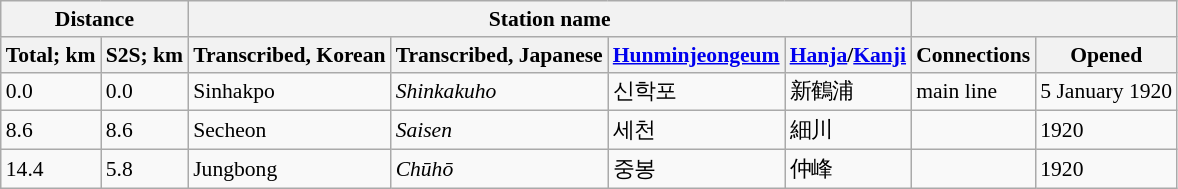<table class="wikitable" style="font-size:90%;">
<tr>
<th colspan="2">Distance</th>
<th colspan="4">Station name</th>
<th colspan="3"></th>
</tr>
<tr>
<th>Total; km</th>
<th>S2S; km</th>
<th>Transcribed, Korean</th>
<th>Transcribed, Japanese</th>
<th><a href='#'>Hunminjeongeum</a></th>
<th><a href='#'>Hanja</a>/<a href='#'>Kanji</a></th>
<th>Connections</th>
<th>Opened</th>
</tr>
<tr>
<td>0.0</td>
<td>0.0</td>
<td>Sinhakpo</td>
<td><em>Shinkakuho</em></td>
<td>신학포</td>
<td>新鶴浦</td>
<td>main line</td>
<td>5 January 1920</td>
</tr>
<tr>
<td>8.6</td>
<td>8.6</td>
<td>Secheon</td>
<td><em>Saisen</em></td>
<td>세천</td>
<td>細川</td>
<td></td>
<td>1920</td>
</tr>
<tr>
<td>14.4</td>
<td>5.8</td>
<td>Jungbong</td>
<td><em>Chūhō</em></td>
<td>중봉</td>
<td>仲峰</td>
<td></td>
<td>1920</td>
</tr>
</table>
